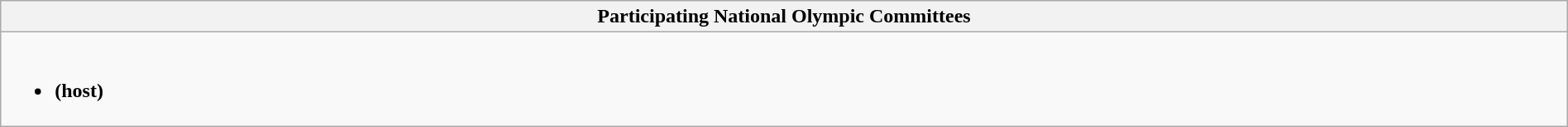<table class="wikitable collapsible" style="width:100%;">
<tr>
<th>Participating National Olympic Committees</th>
</tr>
<tr>
<td><br><ul><li> <strong>(host)</strong></li></ul></td>
</tr>
</table>
